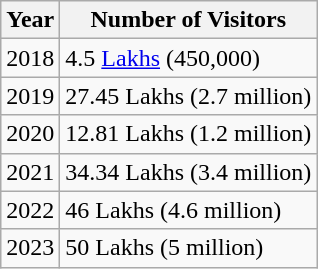<table class="wikitable sortable">
<tr>
<th>Year</th>
<th>Number of Visitors</th>
</tr>
<tr>
<td>2018</td>
<td>4.5 <a href='#'>Lakhs</a> (450,000)</td>
</tr>
<tr>
<td>2019</td>
<td>27.45 Lakhs (2.7 million)</td>
</tr>
<tr>
<td>2020</td>
<td>12.81 Lakhs (1.2 million)</td>
</tr>
<tr>
<td>2021</td>
<td>34.34 Lakhs (3.4 million)</td>
</tr>
<tr>
<td>2022</td>
<td>46 Lakhs (4.6 million)</td>
</tr>
<tr>
<td>2023</td>
<td>50 Lakhs (5 million)</td>
</tr>
</table>
